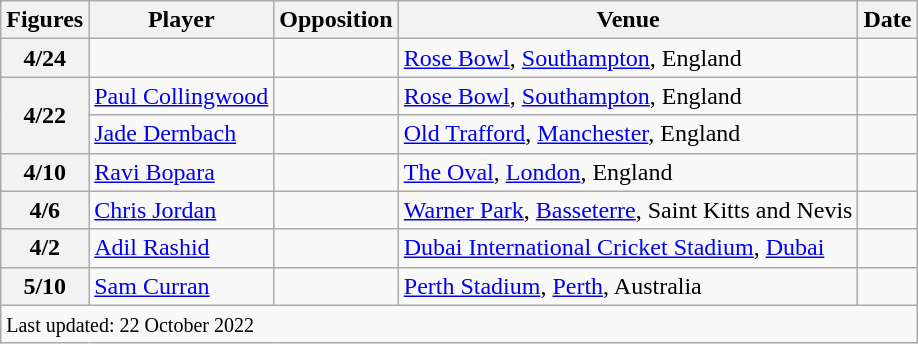<table class="wikitable plainrowheaders">
<tr>
<th scope=col>Figures</th>
<th scope=col>Player</th>
<th scope=col>Opposition</th>
<th scope=col>Venue</th>
<th scope=col>Date</th>
</tr>
<tr>
<th scope=row style=text-align:center;>4/24</th>
<td></td>
<td></td>
<td><a href='#'>Rose Bowl</a>, <a href='#'>Southampton</a>, England</td>
<td></td>
</tr>
<tr>
<th scope=row style=text-align:center; rowspan=2>4/22</th>
<td><a href='#'>Paul Collingwood</a></td>
<td></td>
<td><a href='#'>Rose Bowl</a>, <a href='#'>Southampton</a>, England</td>
<td></td>
</tr>
<tr>
<td><a href='#'>Jade Dernbach</a></td>
<td></td>
<td><a href='#'>Old Trafford</a>, <a href='#'>Manchester</a>, England</td>
<td></td>
</tr>
<tr>
<th scope=row style=text-align:center;>4/10</th>
<td><a href='#'>Ravi Bopara</a></td>
<td></td>
<td><a href='#'>The Oval</a>, <a href='#'>London</a>, England</td>
<td></td>
</tr>
<tr>
<th scope=row style=text-align:center;>4/6</th>
<td><a href='#'>Chris Jordan</a></td>
<td></td>
<td><a href='#'>Warner Park</a>, <a href='#'>Basseterre</a>, Saint Kitts and Nevis</td>
<td></td>
</tr>
<tr>
<th scope=row style=text-align:center;>4/2</th>
<td><a href='#'>Adil Rashid</a></td>
<td></td>
<td><a href='#'>Dubai International Cricket Stadium</a>, <a href='#'>Dubai</a></td>
<td> </td>
</tr>
<tr>
<th scope=row style=text-align:center;>5/10</th>
<td><a href='#'>Sam Curran</a></td>
<td></td>
<td><a href='#'>Perth Stadium</a>, <a href='#'>Perth</a>, Australia</td>
<td> </td>
</tr>
<tr>
<td colspan=5><small>Last updated: 22 October 2022</small></td>
</tr>
</table>
